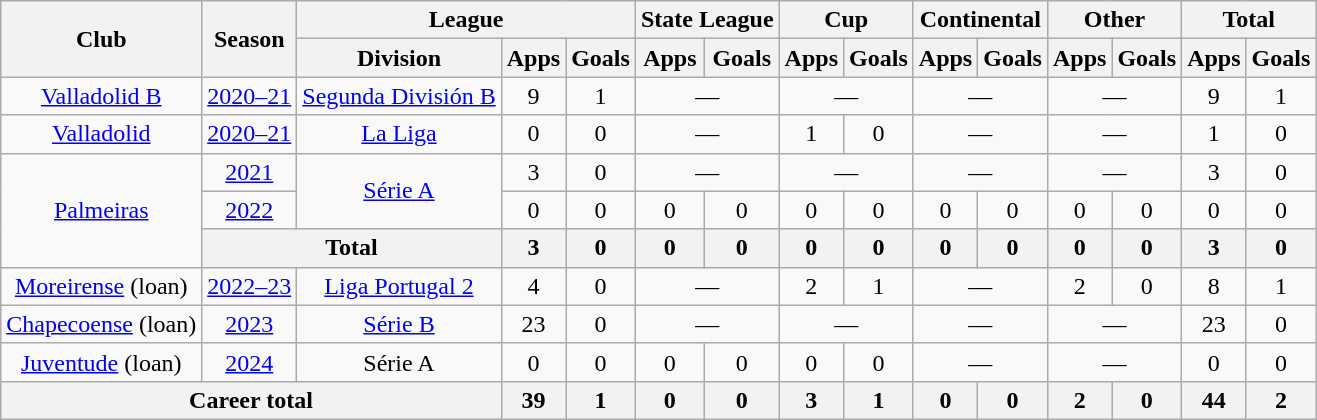<table class="wikitable" style="text-align: center;">
<tr>
<th rowspan="2">Club</th>
<th rowspan="2">Season</th>
<th colspan="3">League</th>
<th colspan="2">State League</th>
<th colspan="2">Cup</th>
<th colspan="2">Continental</th>
<th colspan="2">Other</th>
<th colspan="2">Total</th>
</tr>
<tr>
<th>Division</th>
<th>Apps</th>
<th>Goals</th>
<th>Apps</th>
<th>Goals</th>
<th>Apps</th>
<th>Goals</th>
<th>Apps</th>
<th>Goals</th>
<th>Apps</th>
<th>Goals</th>
<th>Apps</th>
<th>Goals</th>
</tr>
<tr>
<td><a href='#'>Valladolid B</a></td>
<td><a href='#'>2020–21</a></td>
<td><a href='#'>Segunda División B</a></td>
<td>9</td>
<td>1</td>
<td colspan=2>—</td>
<td colspan=2>—</td>
<td colspan=2>—</td>
<td colspan=2>—</td>
<td>9</td>
<td>1</td>
</tr>
<tr>
<td><a href='#'>Valladolid</a></td>
<td><a href='#'>2020–21</a></td>
<td><a href='#'>La Liga</a></td>
<td>0</td>
<td>0</td>
<td colspan=2>—</td>
<td>1</td>
<td>0</td>
<td colspan=2>—</td>
<td colspan=2>—</td>
<td>1</td>
<td>0</td>
</tr>
<tr>
<td rowspan=3><a href='#'>Palmeiras</a></td>
<td><a href='#'>2021</a></td>
<td rowspan=2><a href='#'>Série A</a></td>
<td>3</td>
<td>0</td>
<td colspan=2>—</td>
<td colspan=2>—</td>
<td colspan=2>—</td>
<td colspan=2>—</td>
<td>3</td>
<td>0</td>
</tr>
<tr>
<td><a href='#'>2022</a></td>
<td>0</td>
<td>0</td>
<td>0</td>
<td>0</td>
<td>0</td>
<td>0</td>
<td>0</td>
<td>0</td>
<td>0</td>
<td>0</td>
<td>0</td>
<td>0</td>
</tr>
<tr>
<th colspan=2>Total</th>
<th>3</th>
<th>0</th>
<th>0</th>
<th>0</th>
<th>0</th>
<th>0</th>
<th>0</th>
<th>0</th>
<th>0</th>
<th>0</th>
<th>3</th>
<th>0</th>
</tr>
<tr>
<td><a href='#'>Moreirense</a> (loan)</td>
<td><a href='#'>2022–23</a></td>
<td><a href='#'>Liga Portugal 2</a></td>
<td>4</td>
<td>0</td>
<td colspan=2>—</td>
<td>2</td>
<td>1</td>
<td colspan=2>—</td>
<td>2</td>
<td>0</td>
<td>8</td>
<td>1</td>
</tr>
<tr>
<td><a href='#'>Chapecoense</a> (loan)</td>
<td><a href='#'>2023</a></td>
<td><a href='#'>Série B</a></td>
<td>23</td>
<td>0</td>
<td colspan=2>—</td>
<td colspan=2>—</td>
<td colspan=2>—</td>
<td colspan=2>—</td>
<td>23</td>
<td>0</td>
</tr>
<tr>
<td><a href='#'>Juventude</a> (loan)</td>
<td><a href='#'>2024</a></td>
<td>Série A</td>
<td>0</td>
<td>0</td>
<td>0</td>
<td>0</td>
<td>0</td>
<td>0</td>
<td colspan=2>—</td>
<td colspan=2>—</td>
<td>0</td>
<td>0</td>
</tr>
<tr>
<th colspan=3><strong>Career total</strong></th>
<th>39</th>
<th>1</th>
<th>0</th>
<th>0</th>
<th>3</th>
<th>1</th>
<th>0</th>
<th>0</th>
<th>2</th>
<th>0</th>
<th>44</th>
<th>2</th>
</tr>
</table>
